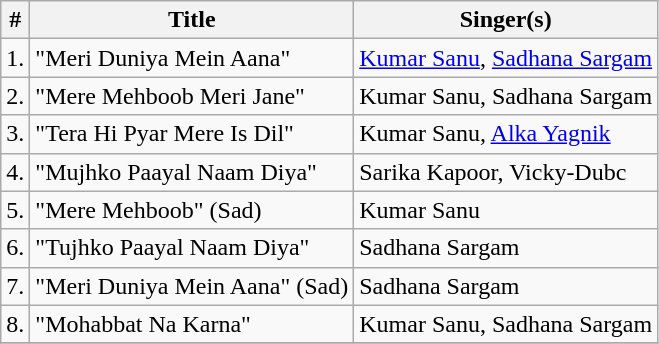<table class="wikitable sortable">
<tr>
<th>#</th>
<th>Title</th>
<th>Singer(s)</th>
</tr>
<tr>
<td>1.</td>
<td>"Meri Duniya Mein Aana"</td>
<td><a href='#'>Kumar Sanu</a>, <a href='#'>Sadhana Sargam</a></td>
</tr>
<tr>
<td>2.</td>
<td>"Mere Mehboob Meri Jane"</td>
<td>Kumar Sanu, Sadhana Sargam</td>
</tr>
<tr>
<td>3.</td>
<td>"Tera Hi Pyar Mere Is Dil"</td>
<td>Kumar Sanu, <a href='#'>Alka Yagnik</a></td>
</tr>
<tr>
<td>4.</td>
<td>"Mujhko Paayal Naam Diya"</td>
<td>Sarika Kapoor, Vicky-Dubc</td>
</tr>
<tr>
<td>5.</td>
<td>"Mere Mehboob" (Sad)</td>
<td>Kumar Sanu</td>
</tr>
<tr>
<td>6.</td>
<td>"Tujhko Paayal Naam Diya"</td>
<td>Sadhana Sargam</td>
</tr>
<tr>
<td>7.</td>
<td>"Meri Duniya Mein Aana" (Sad)</td>
<td>Sadhana Sargam</td>
</tr>
<tr>
<td>8.</td>
<td>"Mohabbat Na Karna"</td>
<td>Kumar Sanu, Sadhana Sargam</td>
</tr>
<tr>
</tr>
</table>
